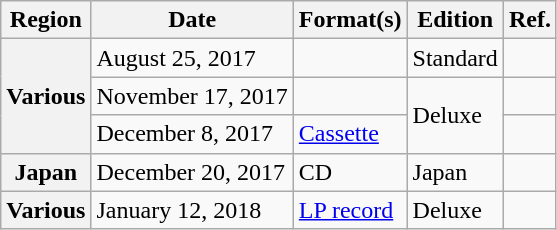<table class="wikitable plainrowheaders">
<tr>
<th scope="col">Region</th>
<th scope="col">Date</th>
<th scope="col">Format(s)</th>
<th scope="col">Edition</th>
<th scope="col">Ref.</th>
</tr>
<tr>
<th scope="row" rowspan="3">Various</th>
<td>August 25, 2017</td>
<td></td>
<td>Standard</td>
<td></td>
</tr>
<tr>
<td>November 17, 2017</td>
<td></td>
<td rowspan="2">Deluxe</td>
<td></td>
</tr>
<tr>
<td>December 8, 2017</td>
<td><a href='#'>Cassette</a></td>
<td></td>
</tr>
<tr>
<th scope="row">Japan</th>
<td>December 20, 2017</td>
<td>CD</td>
<td>Japan</td>
<td></td>
</tr>
<tr>
<th scope="row">Various</th>
<td>January 12, 2018</td>
<td><a href='#'>LP record</a></td>
<td>Deluxe</td>
<td></td>
</tr>
</table>
